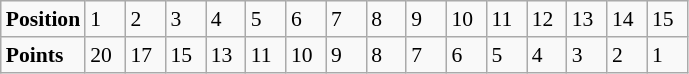<table class="wikitable" style="font-size: 90%;">
<tr>
<td><strong>Position</strong></td>
<td width=20>1</td>
<td width=20>2</td>
<td width=20>3</td>
<td width=20>4</td>
<td width=20>5</td>
<td width=20>6</td>
<td width=20>7</td>
<td width=20>8</td>
<td width=20>9</td>
<td width=20>10</td>
<td width=20>11</td>
<td width=20>12</td>
<td width=20>13</td>
<td width=20>14</td>
<td width=20>15</td>
</tr>
<tr>
<td><strong>Points</strong></td>
<td>20</td>
<td>17</td>
<td>15</td>
<td>13</td>
<td>11</td>
<td>10</td>
<td>9</td>
<td>8</td>
<td>7</td>
<td>6</td>
<td>5</td>
<td>4</td>
<td>3</td>
<td>2</td>
<td>1</td>
</tr>
</table>
